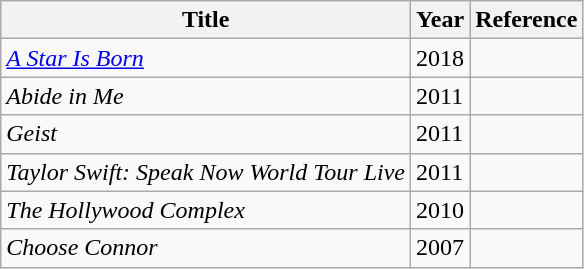<table class="wikitable">
<tr>
<th>Title</th>
<th>Year</th>
<th>Reference</th>
</tr>
<tr>
<td><em><a href='#'>A Star Is Born</a></em></td>
<td>2018</td>
<td></td>
</tr>
<tr>
<td><em>Abide in Me</em></td>
<td>2011</td>
<td></td>
</tr>
<tr>
<td><em>Geist</em></td>
<td>2011</td>
<td></td>
</tr>
<tr>
<td><em>Taylor Swift: Speak Now World Tour Live</em></td>
<td>2011</td>
<td></td>
</tr>
<tr>
<td><em>The Hollywood Complex</em></td>
<td>2010</td>
<td></td>
</tr>
<tr>
<td><em>Choose Connor</em></td>
<td>2007</td>
<td></td>
</tr>
</table>
